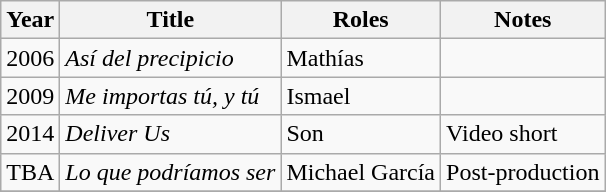<table class="wikitable sortable">
<tr>
<th>Year</th>
<th>Title</th>
<th>Roles</th>
<th>Notes</th>
</tr>
<tr>
<td>2006</td>
<td><em>Así del precipicio</em></td>
<td>Mathías</td>
<td></td>
</tr>
<tr>
<td>2009</td>
<td><em>Me importas tú, y tú</em></td>
<td>Ismael</td>
<td></td>
</tr>
<tr>
<td>2014</td>
<td><em>Deliver Us</em></td>
<td>Son</td>
<td>Video short</td>
</tr>
<tr>
<td>TBA</td>
<td><em>Lo que podríamos ser</em></td>
<td>Michael García</td>
<td>Post-production</td>
</tr>
<tr>
</tr>
</table>
